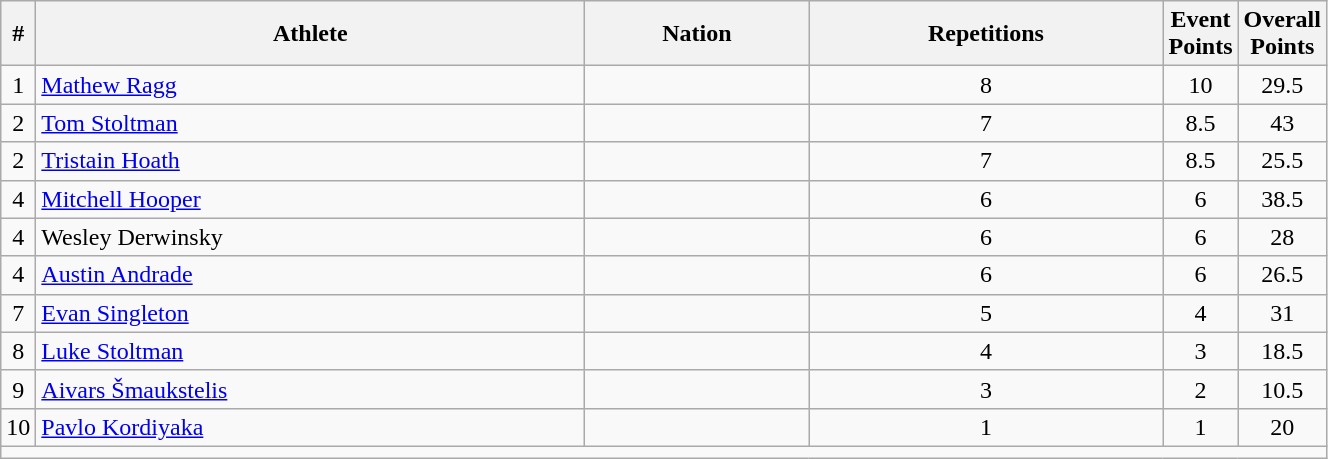<table class="wikitable sortable" style="text-align:center;width: 70%;">
<tr>
<th scope="col" style="width: 10px;">#</th>
<th scope="col">Athlete</th>
<th scope="col">Nation</th>
<th scope="col">Repetitions</th>
<th scope="col" style="width: 10px;">Event Points</th>
<th scope="col" style="width: 10px;">Overall Points</th>
</tr>
<tr>
<td>1</td>
<td align=left><a href='#'>Mathew Ragg</a></td>
<td align=left></td>
<td>8</td>
<td>10</td>
<td>29.5</td>
</tr>
<tr>
<td>2</td>
<td align=left><a href='#'>Tom Stoltman</a></td>
<td align=left></td>
<td>7</td>
<td>8.5</td>
<td>43</td>
</tr>
<tr>
<td>2</td>
<td align=left><a href='#'>Tristain Hoath</a></td>
<td align=left></td>
<td>7</td>
<td>8.5</td>
<td>25.5</td>
</tr>
<tr>
<td>4</td>
<td align=left><a href='#'>Mitchell Hooper</a></td>
<td align=left></td>
<td>6</td>
<td>6</td>
<td>38.5</td>
</tr>
<tr>
<td>4</td>
<td align=left>Wesley Derwinsky</td>
<td align=left></td>
<td>6</td>
<td>6</td>
<td>28</td>
</tr>
<tr>
<td>4</td>
<td align=left><a href='#'>Austin Andrade</a></td>
<td align=left></td>
<td>6</td>
<td>6</td>
<td>26.5</td>
</tr>
<tr>
<td>7</td>
<td align=left><a href='#'>Evan Singleton</a></td>
<td align=left></td>
<td>5</td>
<td>4</td>
<td>31</td>
</tr>
<tr>
<td>8</td>
<td align=left><a href='#'>Luke Stoltman</a></td>
<td align=left></td>
<td>4</td>
<td>3</td>
<td>18.5</td>
</tr>
<tr>
<td>9</td>
<td align=left><a href='#'>Aivars Šmaukstelis</a></td>
<td align=left></td>
<td>3</td>
<td>2</td>
<td>10.5</td>
</tr>
<tr>
<td>10</td>
<td align=left><a href='#'>Pavlo Kordiyaka</a></td>
<td align=left></td>
<td>1</td>
<td>1</td>
<td>20</td>
</tr>
<tr class="sortbottom">
<td colspan="6"></td>
</tr>
</table>
